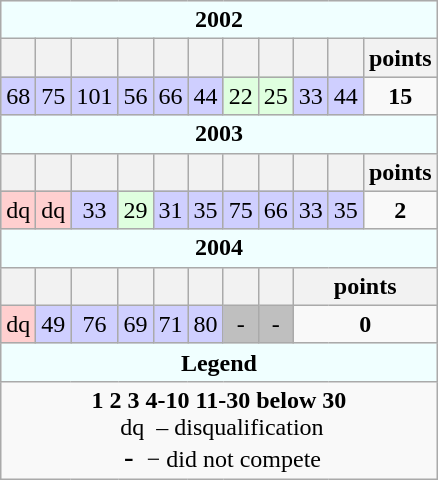<table class="wikitable" style="text-align: center">
<tr>
<td colspan="27" bgcolor="F0FFFF"><strong>2002</strong></td>
</tr>
<tr>
<th></th>
<th></th>
<th></th>
<th></th>
<th></th>
<th></th>
<th></th>
<th></th>
<th></th>
<th></th>
<th>points</th>
</tr>
<tr bgcolor="bfbfbf">
<td bgcolor="cfcfff">68</td>
<td bgcolor="cfcfff">75</td>
<td bgcolor="cfcfff">101</td>
<td bgcolor="cfcfff">56</td>
<td bgcolor="cfcfff">66</td>
<td bgcolor="cfcfff">44</td>
<td bgcolor="dfffdf">22</td>
<td bgcolor="dfffdf">25</td>
<td bgcolor="cfcfff">33</td>
<td bgcolor="cfcfff">44</td>
<td bgcolor="f9f9f9"><strong>15</strong></td>
</tr>
<tr>
<td colspan="27" bgcolor="F0FFFF"><strong>2003</strong></td>
</tr>
<tr>
<th></th>
<th></th>
<th></th>
<th></th>
<th></th>
<th></th>
<th></th>
<th></th>
<th></th>
<th></th>
<th>points</th>
</tr>
<tr bgcolor="bfbfbf">
<td bgcolor="ffcfcf">dq</td>
<td bgcolor="ffcfcf">dq</td>
<td bgcolor="cfcfff">33</td>
<td bgcolor="dfffdf">29</td>
<td bgcolor="cfcfff">31</td>
<td bgcolor="cfcfff">35</td>
<td bgcolor="cfcfff">75</td>
<td bgcolor="cfcfff">66</td>
<td bgcolor="cfcfff">33</td>
<td bgcolor="cfcfff">35</td>
<td bgcolor="f9f9f9"><strong>2</strong></td>
</tr>
<tr>
<td colspan="27" bgcolor="F0FFFF"><strong>2004</strong></td>
</tr>
<tr>
<th></th>
<th></th>
<th></th>
<th></th>
<th></th>
<th></th>
<th></th>
<th></th>
<th colspan="9">points</th>
</tr>
<tr bgcolor="bfbfbf">
<td bgcolor="ffcfcf">dq</td>
<td bgcolor="cfcfff">49</td>
<td bgcolor="cfcfff">76</td>
<td bgcolor="cfcfff">69</td>
<td bgcolor="cfcfff">71</td>
<td bgcolor="cfcfff">80</td>
<td>-</td>
<td>-</td>
<td colspan="9" bgcolor="f9f9f9"><strong>0</strong></td>
</tr>
<tr>
<td colspan="27" bgcolor="F0FFFF"><strong>Legend</strong></td>
</tr>
<tr>
<td colspan="27"><span><strong>1</strong></span> <span><strong>2</strong></span> <span><strong>3</strong></span> <span><strong>4-10</strong></span> <span><strong>11-30</strong></span> <span><strong>below 30</strong></span><br><span> dq </span> – disqualification<br><span><big> - </big></span> − did not compete</td>
</tr>
</table>
